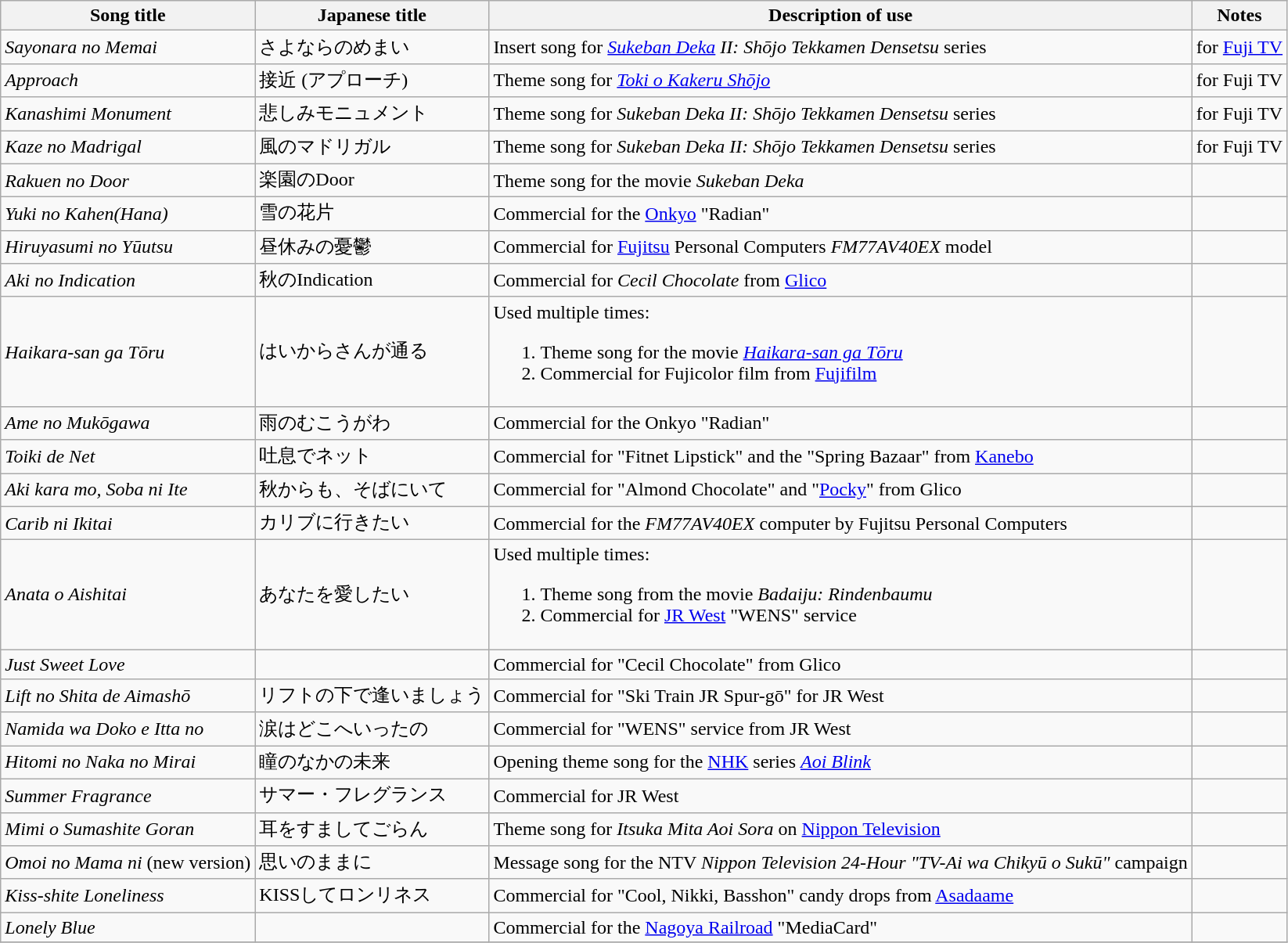<table class="wikitable">
<tr>
<th>Song title</th>
<th>Japanese title</th>
<th>Description of use</th>
<th>Notes</th>
</tr>
<tr>
<td><em>Sayonara no Memai</em></td>
<td>さよならのめまい</td>
<td>Insert song for <em><a href='#'>Sukeban Deka</a> II: Shōjo Tekkamen Densetsu</em> series</td>
<td>for <a href='#'>Fuji TV</a></td>
</tr>
<tr>
<td><em>Approach</em></td>
<td>接近 (アプローチ)</td>
<td>Theme song for <em><a href='#'>Toki o Kakeru Shōjo</a></em></td>
<td>for Fuji TV</td>
</tr>
<tr>
<td><em>Kanashimi Monument</em></td>
<td>悲しみモニュメント</td>
<td>Theme song for <em>Sukeban Deka II: Shōjo Tekkamen Densetsu</em> series</td>
<td>for Fuji TV</td>
</tr>
<tr>
<td><em>Kaze no Madrigal</em></td>
<td>風のマドリガル</td>
<td>Theme song for <em>Sukeban Deka II: Shōjo Tekkamen Densetsu</em> series</td>
<td>for Fuji TV</td>
</tr>
<tr>
<td><em>Rakuen no Door</em></td>
<td>楽園のDoor</td>
<td>Theme song for the movie <em>Sukeban Deka</em></td>
<td> </td>
</tr>
<tr>
<td><em>Yuki no Kahen(Hana)</em></td>
<td>雪の花片</td>
<td>Commercial for the <a href='#'>Onkyo</a> "Radian"</td>
<td> </td>
</tr>
<tr>
<td><em>Hiruyasumi no Yūutsu</em></td>
<td>昼休みの憂鬱</td>
<td>Commercial for <a href='#'>Fujitsu</a> Personal Computers <em>FM77AV40EX</em> model</td>
<td> </td>
</tr>
<tr>
<td><em>Aki no Indication</em></td>
<td>秋のIndication</td>
<td>Commercial for <em>Cecil Chocolate</em> from <a href='#'>Glico</a></td>
<td> </td>
</tr>
<tr>
<td><em>Haikara-san ga Tōru</em></td>
<td>はいからさんが通る</td>
<td>Used multiple times:<br><ol><li>Theme song for the movie <em><a href='#'>Haikara-san ga Tōru</a></em></li><li>Commercial for Fujicolor film from <a href='#'>Fujifilm</a></li></ol></td>
<td> </td>
</tr>
<tr>
<td><em>Ame no Mukōgawa</em></td>
<td>雨のむこうがわ</td>
<td>Commercial for the Onkyo "Radian"</td>
<td> </td>
</tr>
<tr>
<td><em>Toiki de Net</em></td>
<td>吐息でネット</td>
<td>Commercial for "Fitnet Lipstick" and the "Spring Bazaar" from <a href='#'>Kanebo</a></td>
<td> </td>
</tr>
<tr>
<td><em>Aki kara mo, Soba ni Ite</em></td>
<td>秋からも、そばにいて</td>
<td>Commercial for "Almond Chocolate" and "<a href='#'>Pocky</a>" from Glico</td>
<td> </td>
</tr>
<tr>
<td><em>Carib ni Ikitai</em></td>
<td>カリブに行きたい</td>
<td>Commercial for the <em>FM77AV40EX</em> computer by Fujitsu Personal Computers</td>
<td> </td>
</tr>
<tr>
<td><em>Anata o Aishitai</em></td>
<td>あなたを愛したい</td>
<td>Used multiple times:<br><ol><li>Theme song from the movie <em>Badaiju: Rindenbaumu</em></li><li>Commercial for <a href='#'>JR West</a> "WENS" service</li></ol></td>
<td> </td>
</tr>
<tr>
<td><em>Just Sweet Love</em></td>
<td> </td>
<td>Commercial for "Cecil Chocolate" from Glico</td>
<td> </td>
</tr>
<tr>
<td><em>Lift no Shita de Aimashō</em></td>
<td>リフトの下で逢いましょう</td>
<td>Commercial for "Ski Train JR Spur-gō" for JR West</td>
<td> </td>
</tr>
<tr>
<td><em>Namida wa Doko e Itta no</em></td>
<td>涙はどこへいったの</td>
<td>Commercial for "WENS" service from JR West</td>
<td> </td>
</tr>
<tr>
<td><em>Hitomi no Naka no Mirai</em></td>
<td>瞳のなかの未来</td>
<td>Opening theme song for the <a href='#'>NHK</a> series <em><a href='#'>Aoi Blink</a></em></td>
<td> </td>
</tr>
<tr>
<td><em>Summer Fragrance</em></td>
<td>サマー・フレグランス</td>
<td>Commercial for JR West</td>
<td> </td>
</tr>
<tr>
<td><em>Mimi o Sumashite Goran</em></td>
<td>耳をすましてごらん</td>
<td>Theme song for <em>Itsuka Mita Aoi Sora</em> on <a href='#'>Nippon Television</a></td>
<td> </td>
</tr>
<tr>
<td><em>Omoi no Mama ni</em> (new version)</td>
<td>思いのままに</td>
<td>Message song for the NTV <em>Nippon Television 24-Hour "TV-Ai wa Chikyū o Sukū"</em> campaign</td>
<td> </td>
</tr>
<tr>
<td><em>Kiss-shite Loneliness</em></td>
<td>KISSしてロンリネス</td>
<td>Commercial for "Cool, Nikki, Basshon" candy drops from <a href='#'>Asadaame</a></td>
<td> </td>
</tr>
<tr>
<td><em>Lonely Blue</em></td>
<td> </td>
<td>Commercial for the <a href='#'>Nagoya Railroad</a> "MediaCard"</td>
<td> </td>
</tr>
<tr>
</tr>
</table>
